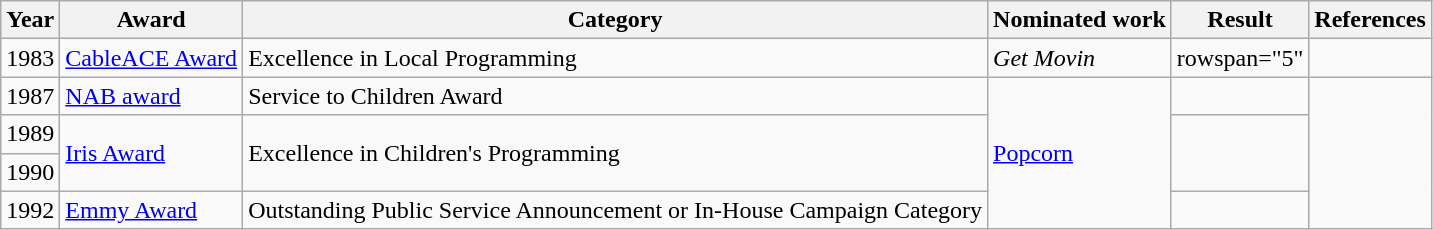<table class="wikitable sortable">
<tr>
<th>Year</th>
<th>Award</th>
<th>Category</th>
<th>Nominated work</th>
<th>Result</th>
<th>References</th>
</tr>
<tr>
<td>1983</td>
<td><a href='#'>CableACE Award</a></td>
<td>Excellence in Local Programming</td>
<td><em>Get Movin<strong></td>
<td>rowspan="5"</td>
<td></td>
</tr>
<tr>
<td>1987</td>
<td><a href='#'>NAB award</a></td>
<td>Service to Children Award</td>
<td rowspan=4></em><a href='#'>Popcorn</a><em></td>
<td></td>
</tr>
<tr>
<td>1989</td>
<td rowspan=2><a href='#'>Iris Award</a></td>
<td rowspan=2>Excellence in Children's Programming</td>
<td rowspan=2></td>
</tr>
<tr>
<td>1990</td>
</tr>
<tr>
<td>1992</td>
<td><a href='#'>Emmy Award</a></td>
<td>Outstanding Public Service Announcement or In-House Campaign Category</td>
<td></td>
</tr>
</table>
